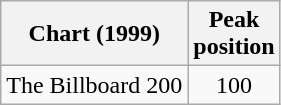<table class="wikitable">
<tr>
<th>Chart (1999)</th>
<th>Peak<br>position</th>
</tr>
<tr>
<td>The Billboard 200</td>
<td align="center">100</td>
</tr>
</table>
